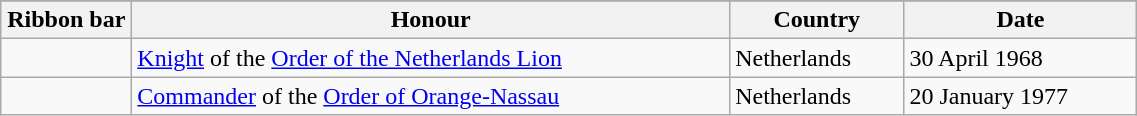<table class="wikitable" style="width:60%;">
<tr style="background:#ccf; text-align:center;">
</tr>
<tr>
<th style="width:80px;">Ribbon bar</th>
<th>Honour</th>
<th>Country</th>
<th>Date</th>
</tr>
<tr>
<td></td>
<td><a href='#'>Knight</a> of the <a href='#'>Order of the Netherlands Lion</a></td>
<td>Netherlands</td>
<td>30 April 1968</td>
</tr>
<tr>
<td></td>
<td><a href='#'>Commander</a> of the <a href='#'>Order of Orange-Nassau</a></td>
<td>Netherlands</td>
<td>20 January 1977</td>
</tr>
</table>
